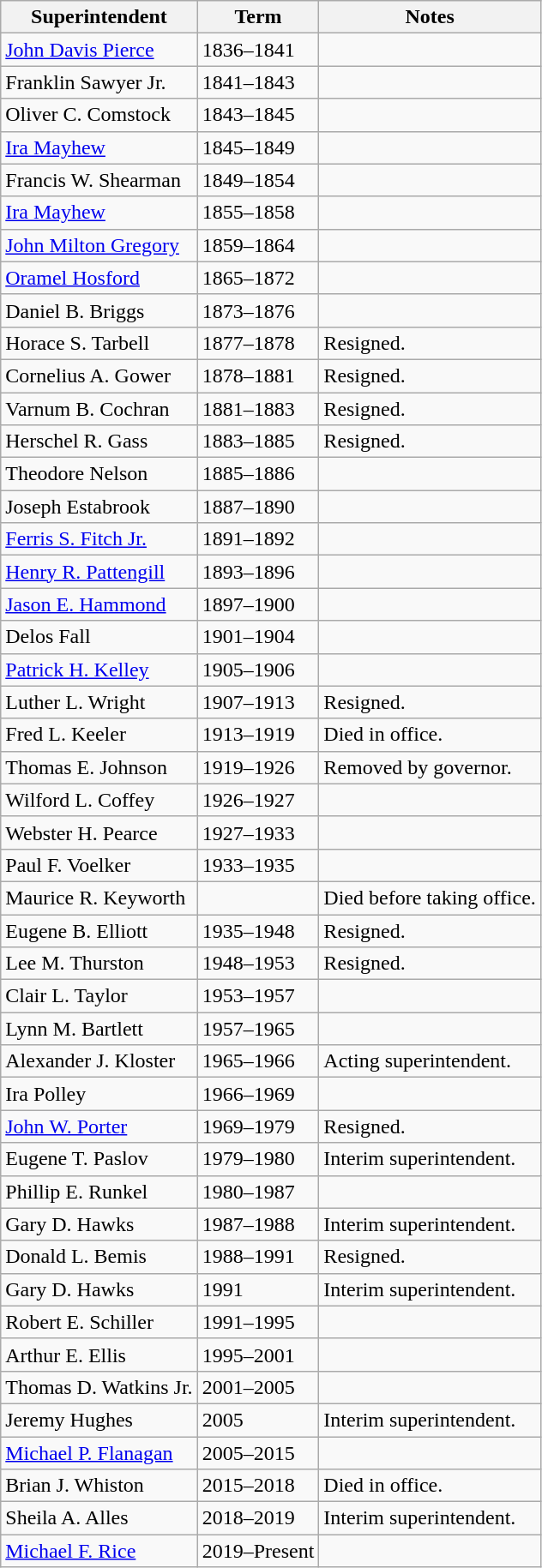<table class=wikitable>
<tr valign=bottom>
<th>Superintendent</th>
<th>Term</th>
<th>Notes</th>
</tr>
<tr>
<td><a href='#'>John Davis Pierce</a></td>
<td>1836–1841</td>
<td></td>
</tr>
<tr>
<td>Franklin Sawyer Jr.</td>
<td>1841–1843</td>
<td></td>
</tr>
<tr>
<td>Oliver C. Comstock</td>
<td>1843–1845</td>
<td></td>
</tr>
<tr>
<td><a href='#'>Ira Mayhew</a></td>
<td>1845–1849</td>
<td></td>
</tr>
<tr>
<td>Francis W. Shearman</td>
<td>1849–1854</td>
<td></td>
</tr>
<tr>
<td><a href='#'>Ira Mayhew</a></td>
<td>1855–1858</td>
<td></td>
</tr>
<tr>
<td><a href='#'>John Milton Gregory</a></td>
<td>1859–1864</td>
<td></td>
</tr>
<tr>
<td><a href='#'>Oramel Hosford</a></td>
<td>1865–1872</td>
<td></td>
</tr>
<tr>
<td>Daniel B. Briggs</td>
<td>1873–1876</td>
<td></td>
</tr>
<tr>
<td>Horace S. Tarbell</td>
<td>1877–1878</td>
<td>Resigned.</td>
</tr>
<tr>
<td>Cornelius A. Gower</td>
<td>1878–1881</td>
<td>Resigned.</td>
</tr>
<tr>
<td>Varnum B. Cochran</td>
<td>1881–1883</td>
<td>Resigned.</td>
</tr>
<tr>
<td>Herschel R. Gass</td>
<td>1883–1885</td>
<td>Resigned.</td>
</tr>
<tr>
<td>Theodore Nelson</td>
<td>1885–1886</td>
<td></td>
</tr>
<tr>
<td>Joseph Estabrook</td>
<td>1887–1890</td>
<td></td>
</tr>
<tr>
<td><a href='#'>Ferris S. Fitch Jr.</a></td>
<td>1891–1892</td>
<td></td>
</tr>
<tr>
<td><a href='#'>Henry R. Pattengill</a></td>
<td>1893–1896</td>
<td></td>
</tr>
<tr>
<td><a href='#'>Jason E. Hammond</a></td>
<td>1897–1900</td>
<td></td>
</tr>
<tr>
<td>Delos Fall</td>
<td>1901–1904</td>
<td></td>
</tr>
<tr>
<td><a href='#'>Patrick H. Kelley</a></td>
<td>1905–1906</td>
<td></td>
</tr>
<tr>
<td>Luther L. Wright</td>
<td>1907–1913</td>
<td>Resigned.</td>
</tr>
<tr>
<td>Fred L. Keeler</td>
<td>1913–1919</td>
<td>Died in office.</td>
</tr>
<tr>
<td>Thomas E. Johnson</td>
<td>1919–1926</td>
<td>Removed by governor.</td>
</tr>
<tr>
<td>Wilford L. Coffey</td>
<td>1926–1927</td>
<td></td>
</tr>
<tr>
<td>Webster H. Pearce</td>
<td>1927–1933</td>
<td></td>
</tr>
<tr>
<td>Paul F. Voelker</td>
<td>1933–1935</td>
<td></td>
</tr>
<tr>
<td>Maurice R. Keyworth</td>
<td></td>
<td>Died before taking office.</td>
</tr>
<tr>
<td>Eugene B. Elliott</td>
<td>1935–1948</td>
<td>Resigned.</td>
</tr>
<tr>
<td>Lee M. Thurston</td>
<td>1948–1953</td>
<td>Resigned.</td>
</tr>
<tr>
<td>Clair L. Taylor</td>
<td>1953–1957</td>
<td></td>
</tr>
<tr>
<td>Lynn M. Bartlett</td>
<td>1957–1965</td>
<td></td>
</tr>
<tr>
<td>Alexander J. Kloster</td>
<td>1965–1966</td>
<td>Acting superintendent.</td>
</tr>
<tr>
<td>Ira Polley</td>
<td>1966–1969</td>
<td></td>
</tr>
<tr>
<td><a href='#'>John W. Porter</a></td>
<td>1969–1979</td>
<td>Resigned.</td>
</tr>
<tr>
<td>Eugene T. Paslov</td>
<td>1979–1980</td>
<td>Interim superintendent.</td>
</tr>
<tr>
<td>Phillip E. Runkel</td>
<td>1980–1987</td>
<td></td>
</tr>
<tr>
<td>Gary D. Hawks</td>
<td>1987–1988</td>
<td>Interim superintendent.</td>
</tr>
<tr>
<td>Donald L. Bemis</td>
<td>1988–1991</td>
<td>Resigned.</td>
</tr>
<tr>
<td>Gary D. Hawks</td>
<td>1991</td>
<td>Interim superintendent.</td>
</tr>
<tr>
<td>Robert E. Schiller</td>
<td>1991–1995</td>
<td></td>
</tr>
<tr>
<td>Arthur E. Ellis</td>
<td>1995–2001</td>
<td></td>
</tr>
<tr>
<td>Thomas D. Watkins Jr.</td>
<td>2001–2005</td>
<td></td>
</tr>
<tr>
<td>Jeremy Hughes</td>
<td>2005</td>
<td>Interim superintendent.</td>
</tr>
<tr>
<td><a href='#'>Michael P. Flanagan</a></td>
<td>2005–2015</td>
<td></td>
</tr>
<tr>
<td>Brian J. Whiston</td>
<td>2015–2018</td>
<td>Died in office.</td>
</tr>
<tr>
<td>Sheila A. Alles</td>
<td>2018–2019</td>
<td>Interim superintendent.</td>
</tr>
<tr>
<td><a href='#'>Michael F. Rice</a></td>
<td>2019–Present</td>
<td></td>
</tr>
</table>
